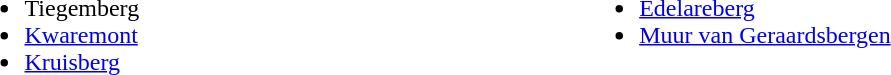<table width=65%>
<tr>
<td valign=top align=left width=25%><br><ul><li>Tiegemberg</li><li><a href='#'>Kwaremont</a></li><li><a href='#'>Kruisberg</a></li></ul></td>
<td valign=top align=left width=25%><br><ul><li><a href='#'>Edelareberg</a></li><li><a href='#'>Muur van Geraardsbergen</a></li></ul></td>
</tr>
</table>
